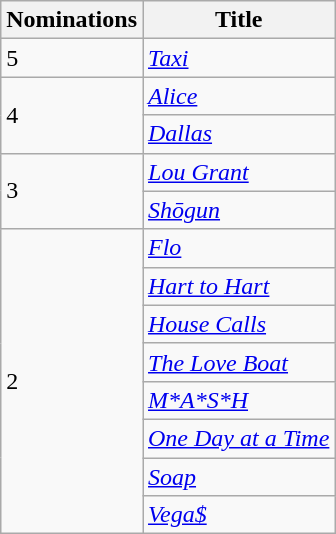<table class="wikitable">
<tr>
<th>Nominations</th>
<th>Title</th>
</tr>
<tr>
<td>5</td>
<td><em><a href='#'>Taxi</a></em></td>
</tr>
<tr>
<td rowspan="2">4</td>
<td><em><a href='#'>Alice</a></em></td>
</tr>
<tr>
<td><em><a href='#'>Dallas</a></em></td>
</tr>
<tr>
<td rowspan="2">3</td>
<td><em><a href='#'>Lou Grant</a></em></td>
</tr>
<tr>
<td><em><a href='#'>Shōgun</a></em></td>
</tr>
<tr>
<td rowspan="8">2</td>
<td><em><a href='#'>Flo</a></em></td>
</tr>
<tr>
<td><em><a href='#'>Hart to Hart</a></em></td>
</tr>
<tr>
<td><em><a href='#'>House Calls</a></em></td>
</tr>
<tr>
<td><em><a href='#'>The Love Boat</a></em></td>
</tr>
<tr>
<td><em><a href='#'>M*A*S*H</a></em></td>
</tr>
<tr>
<td><em><a href='#'>One Day at a Time</a></em></td>
</tr>
<tr>
<td><em><a href='#'>Soap</a></em></td>
</tr>
<tr>
<td><em><a href='#'>Vega$</a></em></td>
</tr>
</table>
